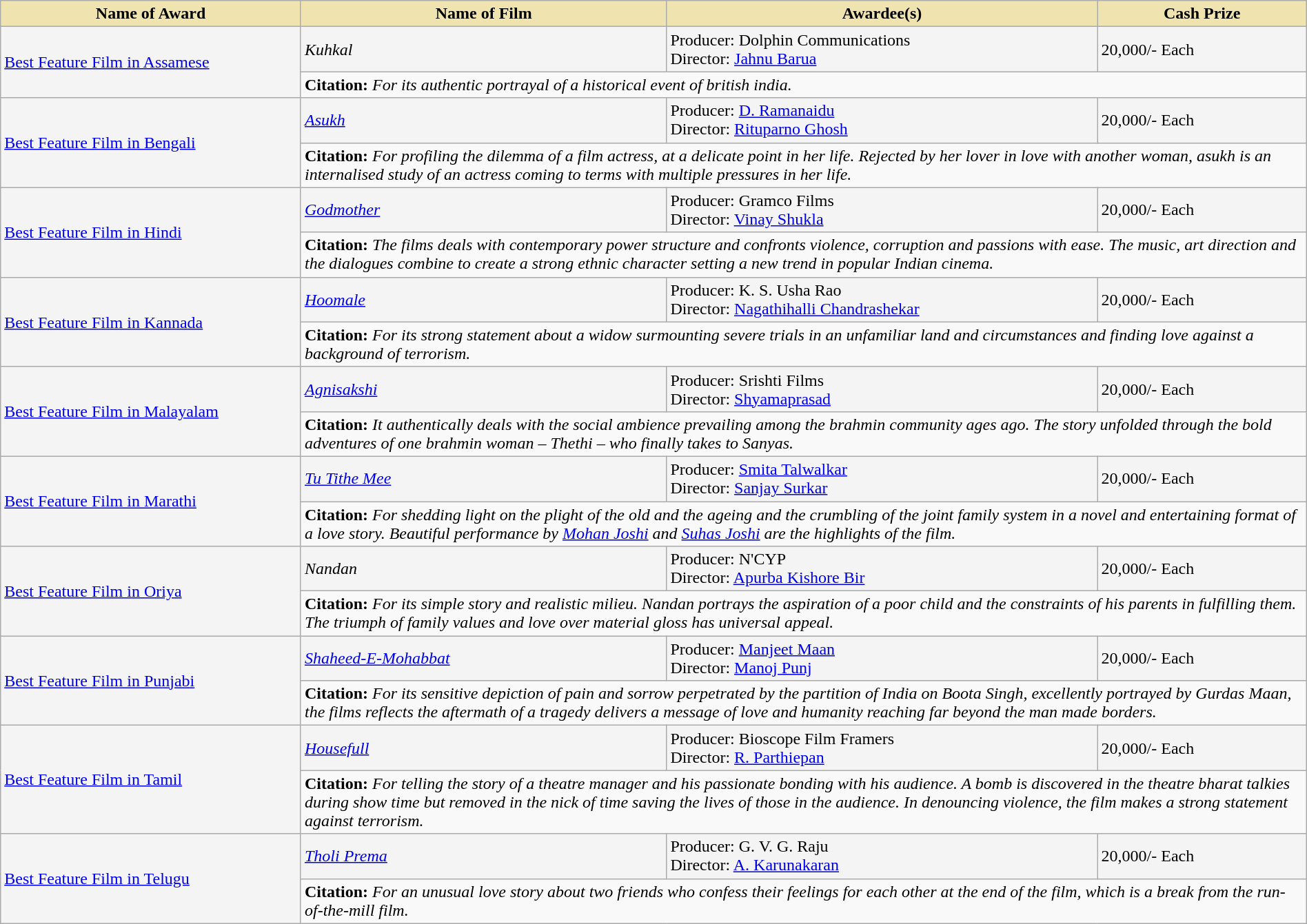<table class="wikitable" style="width:100%;">
<tr>
<th style="background-color:#EFE4B0;width:23%;">Name of Award</th>
<th style="background-color:#EFE4B0;width:28%;">Name of Film</th>
<th style="background-color:#EFE4B0;width:33%;">Awardee(s)</th>
<th style="background-color:#EFE4B0;width:16%;">Cash Prize</th>
</tr>
<tr style="background-color:#F4F4F4">
<td rowspan="2"><a href='#'>Best Feature Film in Assamese</a></td>
<td><em>Kuhkal</em></td>
<td>Producer: Dolphin Communications<br>Director: <a href='#'>Jahnu Barua</a></td>
<td> 20,000/- Each</td>
</tr>
<tr style="background-color:#F9F9F9">
<td colspan="3"><strong>Citation:</strong> <em>For its authentic portrayal of a historical event of british india.</em></td>
</tr>
<tr style="background-color:#F4F4F4">
<td rowspan="2"><a href='#'>Best Feature Film in Bengali</a></td>
<td><em><a href='#'>Asukh</a></em></td>
<td>Producer: <a href='#'>D. Ramanaidu</a><br>Director: <a href='#'>Rituparno Ghosh</a></td>
<td> 20,000/- Each</td>
</tr>
<tr style="background-color:#F9F9F9">
<td colspan="3"><strong>Citation:</strong> <em>For profiling the dilemma of a film actress, at a delicate point in her life. Rejected by her lover in love with another woman, asukh is an internalised study of an actress coming to terms with multiple pressures in her life.</em></td>
</tr>
<tr style="background-color:#F4F4F4">
<td rowspan="2"><a href='#'>Best Feature Film in Hindi</a></td>
<td><em><a href='#'>Godmother</a></em></td>
<td>Producer: Gramco Films<br>Director: <a href='#'>Vinay Shukla</a></td>
<td> 20,000/- Each</td>
</tr>
<tr style="background-color:#F9F9F9">
<td colspan="3"><strong>Citation:</strong> <em>The films deals with contemporary power structure and confronts violence, corruption and passions with ease. The music, art direction and the dialogues combine to create a strong ethnic character setting a new trend in popular Indian cinema.</em></td>
</tr>
<tr style="background-color:#F4F4F4">
<td rowspan="2"><a href='#'>Best Feature Film in Kannada</a></td>
<td><em><a href='#'>Hoomale</a></em></td>
<td>Producer: K. S. Usha Rao<br>Director: <a href='#'>Nagathihalli Chandrashekar</a></td>
<td> 20,000/- Each</td>
</tr>
<tr style="background-color:#F9F9F9">
<td colspan="3"><strong>Citation:</strong> <em>For its strong statement about a widow surmounting severe trials in an unfamiliar land and circumstances and finding love against a background of terrorism.</em></td>
</tr>
<tr style="background-color:#F4F4F4">
<td rowspan="2"><a href='#'>Best Feature Film in Malayalam</a></td>
<td><em><a href='#'>Agnisakshi</a></em></td>
<td>Producer: Srishti Films<br>Director: <a href='#'>Shyamaprasad</a></td>
<td> 20,000/- Each</td>
</tr>
<tr style="background-color:#F9F9F9">
<td colspan="3"><strong>Citation:</strong> <em>It authentically deals with the social ambience prevailing among the brahmin community ages ago. The story unfolded through the bold adventures of one brahmin woman – Thethi – who finally takes to Sanyas.</em></td>
</tr>
<tr style="background-color:#F4F4F4">
<td rowspan="2"><a href='#'>Best Feature Film in Marathi</a></td>
<td><em><a href='#'>Tu Tithe Mee</a></em></td>
<td>Producer: <a href='#'>Smita Talwalkar</a><br>Director:  <a href='#'>Sanjay Surkar</a></td>
<td> 20,000/- Each</td>
</tr>
<tr style="background-color:#F9F9F9">
<td colspan="3"><strong>Citation:</strong> <em>For shedding light on the plight of the old and the ageing and the crumbling of the joint family system in a novel and entertaining format of a love story. Beautiful performance by <a href='#'>Mohan Joshi</a> and <a href='#'>Suhas Joshi</a> are the highlights of the film.</em></td>
</tr>
<tr style="background-color:#F4F4F4">
<td rowspan="2"><a href='#'>Best Feature Film in Oriya</a></td>
<td><em>Nandan</em></td>
<td>Producer: N'CYP<br>Director: <a href='#'>Apurba Kishore Bir</a></td>
<td> 20,000/- Each</td>
</tr>
<tr style="background-color:#F9F9F9">
<td colspan="3"><strong>Citation:</strong> <em>For its simple story and realistic milieu. Nandan portrays the aspiration of a poor child and the constraints of his parents in fulfilling them. The triumph of family values and love over material gloss has universal appeal.</em></td>
</tr>
<tr style="background-color:#F4F4F4">
<td rowspan="2"><a href='#'>Best Feature Film in Punjabi</a></td>
<td><em><a href='#'>Shaheed-E-Mohabbat</a></em></td>
<td>Producer: <a href='#'>Manjeet Maan</a><br>Director: <a href='#'>Manoj Punj</a></td>
<td> 20,000/- Each</td>
</tr>
<tr style="background-color:#F9F9F9">
<td colspan="3"><strong>Citation:</strong> <em>For its sensitive depiction of pain and sorrow perpetrated by the partition of India on Boota Singh, excellently portrayed by Gurdas Maan, the films reflects the aftermath of a tragedy delivers a message of love and humanity reaching far beyond the man made borders.</em></td>
</tr>
<tr style="background-color:#F4F4F4">
<td rowspan="2"><a href='#'>Best Feature Film in Tamil</a></td>
<td><em><a href='#'>Housefull</a></em></td>
<td>Producer: Bioscope Film Framers<br>Director: <a href='#'>R. Parthiepan</a></td>
<td> 20,000/- Each</td>
</tr>
<tr style="background-color:#F9F9F9">
<td colspan="3"><strong>Citation:</strong> <em>For telling the story of a theatre manager and his passionate bonding with his audience. A bomb is discovered in the theatre bharat talkies during show time but removed in the nick of time saving the lives of those in the audience. In denouncing violence, the film makes a strong statement against terrorism.</em></td>
</tr>
<tr style="background-color:#F4F4F4">
<td rowspan="2"><a href='#'>Best Feature Film in Telugu</a></td>
<td><em><a href='#'>Tholi Prema</a></em></td>
<td>Producer: G. V. G. Raju<br>Director: <a href='#'>A. Karunakaran</a></td>
<td> 20,000/- Each</td>
</tr>
<tr style="background-color:#F9F9F9">
<td colspan="3"><strong>Citation:</strong> <em>For an unusual love story about two friends who confess their feelings for each other at the end of the film, which is a break from the run-of-the-mill film.</em></td>
</tr>
</table>
